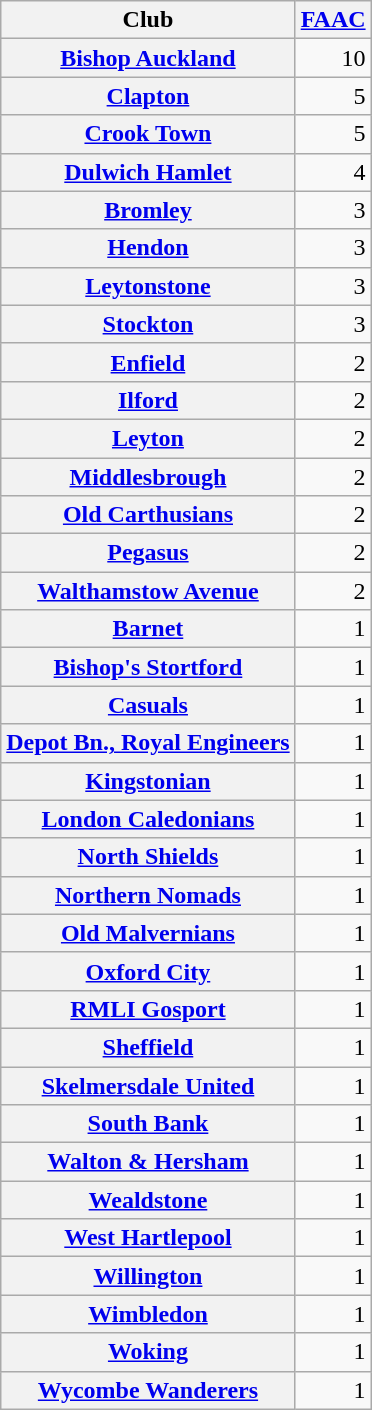<table class="sortable wikitable mw-datatable plainrowheaders" style="text-align: right">
<tr>
<th scope="col">Club</th>
<th scope="col" abbr="F.A. Amateur Cup"><a href='#'>FAAC</a></th>
</tr>
<tr>
<th scope="row"><a href='#'>Bishop Auckland</a></th>
<td>10</td>
</tr>
<tr>
<th scope="row"><a href='#'>Clapton</a></th>
<td>5</td>
</tr>
<tr>
<th scope="row"><a href='#'>Crook Town</a></th>
<td>5</td>
</tr>
<tr>
<th scope="row"><a href='#'>Dulwich Hamlet</a></th>
<td>4</td>
</tr>
<tr>
<th scope="row"><a href='#'>Bromley</a></th>
<td>3</td>
</tr>
<tr>
<th scope="row"><a href='#'>Hendon</a></th>
<td>3</td>
</tr>
<tr>
<th scope="row"><a href='#'>Leytonstone</a></th>
<td>3</td>
</tr>
<tr>
<th scope="row"><a href='#'>Stockton</a></th>
<td>3</td>
</tr>
<tr>
<th scope="row"><a href='#'>Enfield</a></th>
<td>2</td>
</tr>
<tr>
<th scope="row"><a href='#'>Ilford</a></th>
<td>2</td>
</tr>
<tr>
<th scope="row"><a href='#'>Leyton</a></th>
<td>2</td>
</tr>
<tr>
<th scope="row"><a href='#'>Middlesbrough</a></th>
<td>2</td>
</tr>
<tr>
<th scope="row"><a href='#'>Old Carthusians</a></th>
<td>2</td>
</tr>
<tr>
<th scope="row"><a href='#'>Pegasus</a></th>
<td>2</td>
</tr>
<tr>
<th scope="row"><a href='#'>Walthamstow Avenue</a></th>
<td>2</td>
</tr>
<tr>
<th scope="row"><a href='#'>Barnet</a></th>
<td>1</td>
</tr>
<tr>
<th scope="row"><a href='#'>Bishop's Stortford</a></th>
<td>1</td>
</tr>
<tr>
<th scope="row"><a href='#'>Casuals</a></th>
<td>1</td>
</tr>
<tr>
<th scope="row"><a href='#'>Depot Bn., Royal Engineers</a></th>
<td>1</td>
</tr>
<tr>
<th scope="row"><a href='#'>Kingstonian</a></th>
<td>1</td>
</tr>
<tr>
<th scope="row"><a href='#'>London Caledonians</a></th>
<td>1</td>
</tr>
<tr>
<th scope="row"><a href='#'>North Shields</a></th>
<td>1</td>
</tr>
<tr>
<th scope="row"><a href='#'>Northern Nomads</a></th>
<td>1</td>
</tr>
<tr>
<th scope="row"><a href='#'>Old Malvernians</a></th>
<td>1</td>
</tr>
<tr>
<th scope="row"><a href='#'>Oxford City</a></th>
<td>1</td>
</tr>
<tr>
<th scope="row"><a href='#'>RMLI Gosport</a></th>
<td>1</td>
</tr>
<tr>
<th scope="row"><a href='#'>Sheffield</a></th>
<td>1</td>
</tr>
<tr>
<th scope="row"><a href='#'>Skelmersdale United</a></th>
<td>1</td>
</tr>
<tr>
<th scope="row"><a href='#'>South Bank</a></th>
<td>1</td>
</tr>
<tr>
<th scope="row"><a href='#'>Walton & Hersham</a></th>
<td>1</td>
</tr>
<tr>
<th scope="row"><a href='#'>Wealdstone</a></th>
<td>1</td>
</tr>
<tr>
<th scope="row"><a href='#'>West Hartlepool</a></th>
<td>1</td>
</tr>
<tr>
<th scope="row"><a href='#'>Willington</a></th>
<td>1</td>
</tr>
<tr>
<th scope="row"><a href='#'>Wimbledon</a></th>
<td>1</td>
</tr>
<tr>
<th scope="row"><a href='#'>Woking</a></th>
<td>1</td>
</tr>
<tr>
<th scope="row"><a href='#'>Wycombe Wanderers</a></th>
<td>1</td>
</tr>
</table>
